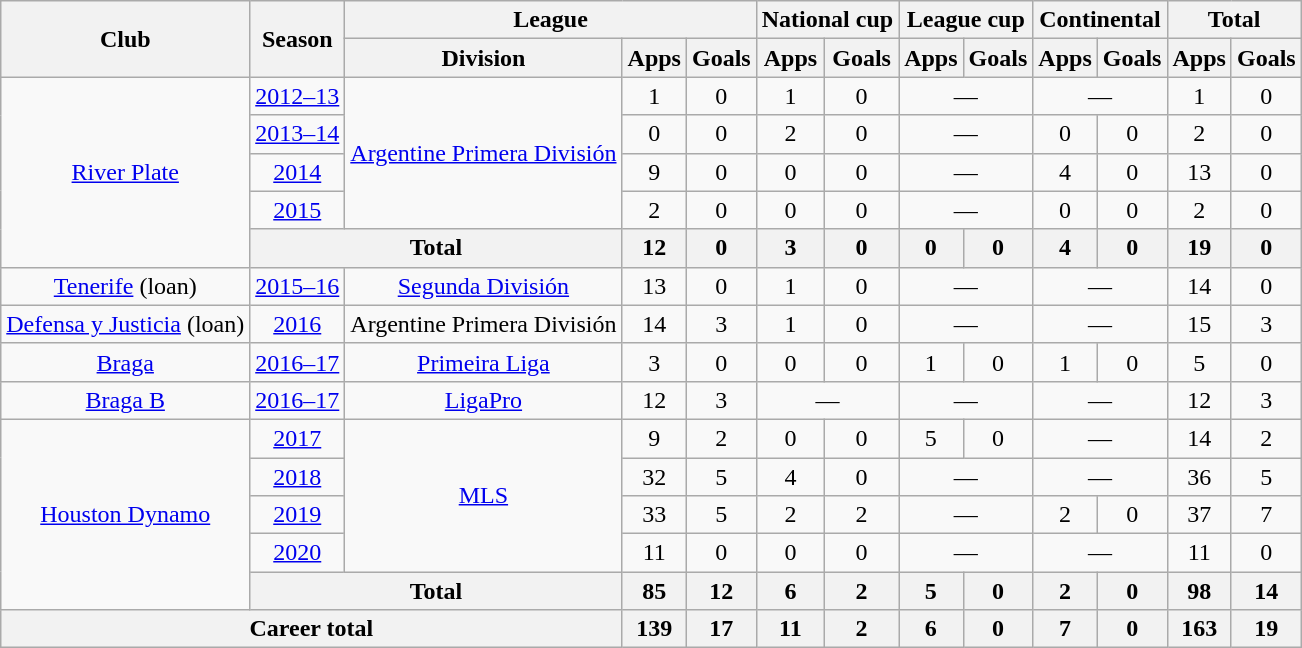<table class="wikitable" style="text-align:center">
<tr>
<th rowspan="2">Club</th>
<th rowspan="2">Season</th>
<th colspan="3">League</th>
<th colspan="2">National cup</th>
<th colspan="2">League cup</th>
<th colspan="2">Continental</th>
<th colspan="2">Total</th>
</tr>
<tr>
<th>Division</th>
<th>Apps</th>
<th>Goals</th>
<th>Apps</th>
<th>Goals</th>
<th>Apps</th>
<th>Goals</th>
<th>Apps</th>
<th>Goals</th>
<th>Apps</th>
<th>Goals</th>
</tr>
<tr>
<td rowspan="5"><a href='#'>River Plate</a></td>
<td><a href='#'>2012–13</a></td>
<td rowspan="4"><a href='#'>Argentine Primera División</a></td>
<td>1</td>
<td>0</td>
<td>1</td>
<td>0</td>
<td colspan="2">—</td>
<td colspan="2">—</td>
<td>1</td>
<td>0</td>
</tr>
<tr>
<td><a href='#'>2013–14</a></td>
<td>0</td>
<td>0</td>
<td>2</td>
<td>0</td>
<td colspan="2">—</td>
<td>0</td>
<td>0</td>
<td>2</td>
<td>0</td>
</tr>
<tr>
<td><a href='#'>2014</a></td>
<td>9</td>
<td>0</td>
<td>0</td>
<td>0</td>
<td colspan="2">—</td>
<td>4</td>
<td>0</td>
<td>13</td>
<td>0</td>
</tr>
<tr>
<td><a href='#'>2015</a></td>
<td>2</td>
<td>0</td>
<td>0</td>
<td>0</td>
<td colspan="2">—</td>
<td>0</td>
<td>0</td>
<td>2</td>
<td>0</td>
</tr>
<tr>
<th colspan="2">Total</th>
<th>12</th>
<th>0</th>
<th>3</th>
<th>0</th>
<th>0</th>
<th>0</th>
<th>4</th>
<th>0</th>
<th>19</th>
<th>0</th>
</tr>
<tr>
<td><a href='#'>Tenerife</a> (loan)</td>
<td><a href='#'>2015–16</a></td>
<td><a href='#'>Segunda División</a></td>
<td>13</td>
<td>0</td>
<td>1</td>
<td>0</td>
<td colspan="2">—</td>
<td colspan="2">—</td>
<td>14</td>
<td>0</td>
</tr>
<tr>
<td><a href='#'>Defensa y Justicia</a> (loan)</td>
<td><a href='#'>2016</a></td>
<td>Argentine Primera División</td>
<td>14</td>
<td>3</td>
<td>1</td>
<td>0</td>
<td colspan="2">—</td>
<td colspan="2">—</td>
<td>15</td>
<td>3</td>
</tr>
<tr>
<td><a href='#'>Braga</a></td>
<td><a href='#'>2016–17</a></td>
<td><a href='#'>Primeira Liga</a></td>
<td>3</td>
<td>0</td>
<td>0</td>
<td>0</td>
<td>1</td>
<td>0</td>
<td>1</td>
<td>0</td>
<td>5</td>
<td>0</td>
</tr>
<tr>
<td><a href='#'>Braga B</a></td>
<td><a href='#'>2016–17</a></td>
<td><a href='#'>LigaPro</a></td>
<td>12</td>
<td>3</td>
<td colspan="2">—</td>
<td colspan="2">—</td>
<td colspan="2">—</td>
<td>12</td>
<td>3</td>
</tr>
<tr>
<td rowspan="5"><a href='#'>Houston Dynamo</a></td>
<td><a href='#'>2017</a></td>
<td rowspan="4"><a href='#'>MLS</a></td>
<td>9</td>
<td>2</td>
<td>0</td>
<td>0</td>
<td>5</td>
<td>0</td>
<td colspan="2">—</td>
<td>14</td>
<td>2</td>
</tr>
<tr>
<td><a href='#'>2018</a></td>
<td>32</td>
<td>5</td>
<td>4</td>
<td>0</td>
<td colspan="2">—</td>
<td colspan="2">—</td>
<td>36</td>
<td>5</td>
</tr>
<tr>
<td><a href='#'>2019</a></td>
<td>33</td>
<td>5</td>
<td>2</td>
<td>2</td>
<td colspan="2">—</td>
<td>2</td>
<td>0</td>
<td>37</td>
<td>7</td>
</tr>
<tr>
<td><a href='#'>2020</a></td>
<td>11</td>
<td>0</td>
<td>0</td>
<td>0</td>
<td colspan="2">—</td>
<td colspan="2">—</td>
<td>11</td>
<td>0</td>
</tr>
<tr>
<th colspan="2">Total</th>
<th>85</th>
<th>12</th>
<th>6</th>
<th>2</th>
<th>5</th>
<th>0</th>
<th>2</th>
<th>0</th>
<th>98</th>
<th>14</th>
</tr>
<tr>
<th colspan="3">Career total</th>
<th>139</th>
<th>17</th>
<th>11</th>
<th>2</th>
<th>6</th>
<th>0</th>
<th>7</th>
<th>0</th>
<th>163</th>
<th>19</th>
</tr>
</table>
